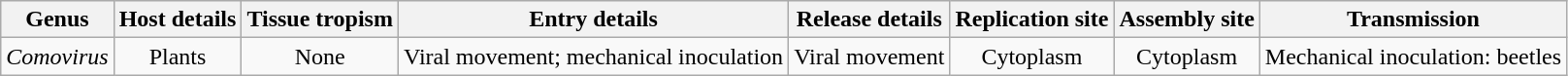<table class="wikitable sortable" style="text-align:center">
<tr>
<th>Genus</th>
<th>Host details</th>
<th>Tissue tropism</th>
<th>Entry details</th>
<th>Release details</th>
<th>Replication site</th>
<th>Assembly site</th>
<th>Transmission</th>
</tr>
<tr>
<td><em>Comovirus</em></td>
<td>Plants</td>
<td>None</td>
<td>Viral movement; mechanical inoculation</td>
<td>Viral movement</td>
<td>Cytoplasm</td>
<td>Cytoplasm</td>
<td>Mechanical inoculation: beetles</td>
</tr>
</table>
